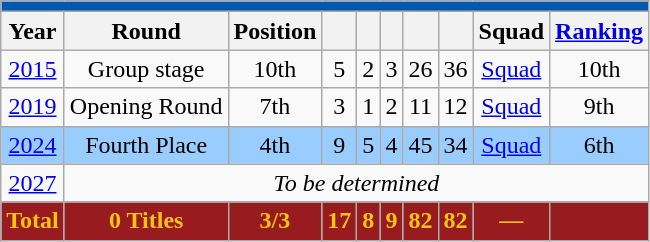<table class="wikitable" style="text-align: center;">
<tr>
<th style="background:#0059B1;" colspan="10"><a href='#'></a> </th>
</tr>
<tr>
<th scope="col">Year</th>
<th scope="col">Round</th>
<th scope="col">Position</th>
<th scope="col"></th>
<th scope="col"></th>
<th scope="col"></th>
<th scope="col"></th>
<th scope="col"></th>
<th scope="col">Squad</th>
<th scope="col"><a href='#'>Ranking</a></th>
</tr>
<tr>
<td> <a href='#'>2015</a></td>
<td>Group stage</td>
<td>10th</td>
<td>5</td>
<td>2</td>
<td>3</td>
<td>26</td>
<td>36</td>
<td><a href='#'>Squad</a></td>
<td>10th</td>
</tr>
<tr>
<td> <a href='#'>2019</a></td>
<td>Opening Round</td>
<td>7th</td>
<td>3</td>
<td>1</td>
<td>2</td>
<td>11</td>
<td>12</td>
<td><a href='#'>Squad</a></td>
<td>9th</td>
</tr>
<tr bgcolor=#9acdff>
<td> <a href='#'>2024</a></td>
<td>Fourth Place</td>
<td>4th</td>
<td>9</td>
<td>5</td>
<td>4</td>
<td>45</td>
<td>34</td>
<td><a href='#'>Squad</a></td>
<td>6th</td>
</tr>
<tr>
<td><a href='#'>2027</a></td>
<td colspan="9"><em>To be determined</em></td>
</tr>
<tr>
<th style="color:#FBC311; background:#981C1F;">Total</th>
<th style="color:#FBC311; background:#981C1F;">0 Titles</th>
<th style="color:#FBC311; background:#981C1F;">3/3</th>
<th style="color:#FBC311; background:#981C1F;">17</th>
<th style="color:#FBC311; background:#981C1F;">8</th>
<th style="color:#FBC311; background:#981C1F;">9</th>
<th style="color:#FBC311; background:#981C1F;">82</th>
<th style="color:#FBC311; background:#981C1F;">82</th>
<th style="color:#FBC311; background:#981C1F;">—</th>
<th style="color:#FBC311; background:#981C1F;"></th>
</tr>
</table>
